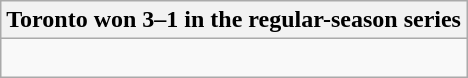<table class="wikitable collapsible collapsed">
<tr>
<th>Toronto won 3–1 in the regular-season series</th>
</tr>
<tr>
<td><br>


</td>
</tr>
</table>
